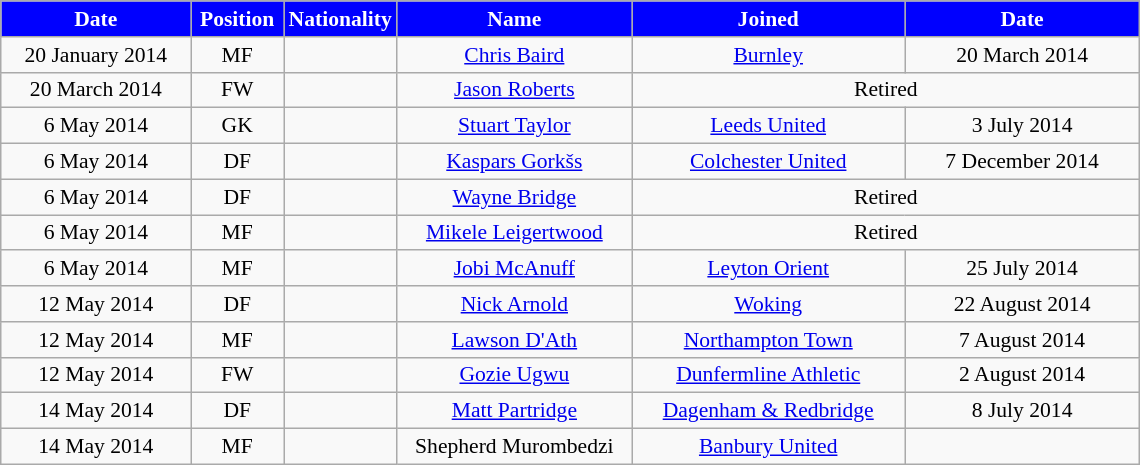<table class="wikitable" style="text-align:center; font-size:90%">
<tr>
<th style="background:#00f; color:white; width:120px;">Date</th>
<th style="background:#00f; color:white; width:55px;">Position</th>
<th style="background:#00f; color:white; width:55px;">Nationality</th>
<th style="background:#00f; color:white; width:150px;">Name</th>
<th style="background:#00f; color:white; width:175px;">Joined</th>
<th style="background:#00f; color:white; width:150px;">Date</th>
</tr>
<tr>
<td>20 January 2014</td>
<td>MF</td>
<td></td>
<td><a href='#'>Chris Baird</a></td>
<td><a href='#'>Burnley</a></td>
<td>20 March 2014</td>
</tr>
<tr>
<td>20 March 2014</td>
<td>FW</td>
<td></td>
<td><a href='#'>Jason Roberts</a></td>
<td colspan="2">Retired</td>
</tr>
<tr>
<td>6 May 2014</td>
<td>GK</td>
<td></td>
<td><a href='#'>Stuart Taylor</a></td>
<td><a href='#'>Leeds United</a></td>
<td>3 July 2014</td>
</tr>
<tr>
<td>6 May 2014</td>
<td>DF</td>
<td></td>
<td><a href='#'>Kaspars Gorkšs</a></td>
<td><a href='#'>Colchester United</a></td>
<td>7 December 2014</td>
</tr>
<tr>
<td>6 May 2014</td>
<td>DF</td>
<td></td>
<td><a href='#'>Wayne Bridge</a></td>
<td colspan="2">Retired</td>
</tr>
<tr>
<td>6 May 2014</td>
<td>MF</td>
<td></td>
<td><a href='#'>Mikele Leigertwood</a></td>
<td colspan="2">Retired</td>
</tr>
<tr>
<td>6 May 2014</td>
<td>MF</td>
<td></td>
<td><a href='#'>Jobi McAnuff</a></td>
<td><a href='#'>Leyton Orient</a></td>
<td>25 July 2014</td>
</tr>
<tr>
<td>12 May 2014</td>
<td>DF</td>
<td></td>
<td><a href='#'>Nick Arnold</a></td>
<td><a href='#'>Woking</a></td>
<td>22 August 2014</td>
</tr>
<tr>
<td>12 May 2014</td>
<td>MF</td>
<td></td>
<td><a href='#'>Lawson D'Ath</a></td>
<td><a href='#'>Northampton Town</a></td>
<td>7 August 2014</td>
</tr>
<tr>
<td>12 May 2014</td>
<td>FW</td>
<td></td>
<td><a href='#'>Gozie Ugwu</a></td>
<td><a href='#'>Dunfermline Athletic</a></td>
<td>2 August 2014</td>
</tr>
<tr>
<td>14 May 2014</td>
<td>DF</td>
<td></td>
<td><a href='#'>Matt Partridge</a></td>
<td><a href='#'>Dagenham & Redbridge</a></td>
<td>8 July 2014</td>
</tr>
<tr>
<td>14 May 2014</td>
<td>MF</td>
<td></td>
<td>Shepherd Murombedzi</td>
<td><a href='#'>Banbury United</a></td>
<td></td>
</tr>
</table>
